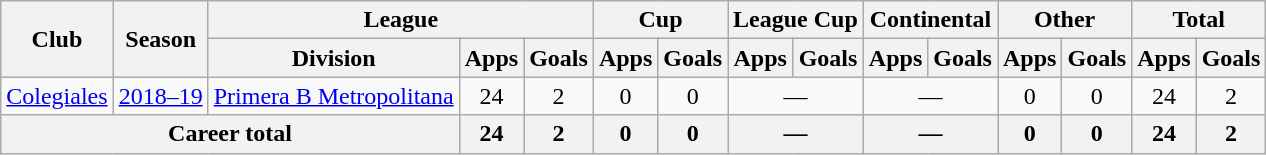<table class="wikitable" style="text-align:center">
<tr>
<th rowspan="2">Club</th>
<th rowspan="2">Season</th>
<th colspan="3">League</th>
<th colspan="2">Cup</th>
<th colspan="2">League Cup</th>
<th colspan="2">Continental</th>
<th colspan="2">Other</th>
<th colspan="2">Total</th>
</tr>
<tr>
<th>Division</th>
<th>Apps</th>
<th>Goals</th>
<th>Apps</th>
<th>Goals</th>
<th>Apps</th>
<th>Goals</th>
<th>Apps</th>
<th>Goals</th>
<th>Apps</th>
<th>Goals</th>
<th>Apps</th>
<th>Goals</th>
</tr>
<tr>
<td rowspan="1"><a href='#'>Colegiales</a></td>
<td><a href='#'>2018–19</a></td>
<td rowspan="1"><a href='#'>Primera B Metropolitana</a></td>
<td>24</td>
<td>2</td>
<td>0</td>
<td>0</td>
<td colspan="2">—</td>
<td colspan="2">—</td>
<td>0</td>
<td>0</td>
<td>24</td>
<td>2</td>
</tr>
<tr>
<th colspan="3">Career total</th>
<th>24</th>
<th>2</th>
<th>0</th>
<th>0</th>
<th colspan="2">—</th>
<th colspan="2">—</th>
<th>0</th>
<th>0</th>
<th>24</th>
<th>2</th>
</tr>
</table>
